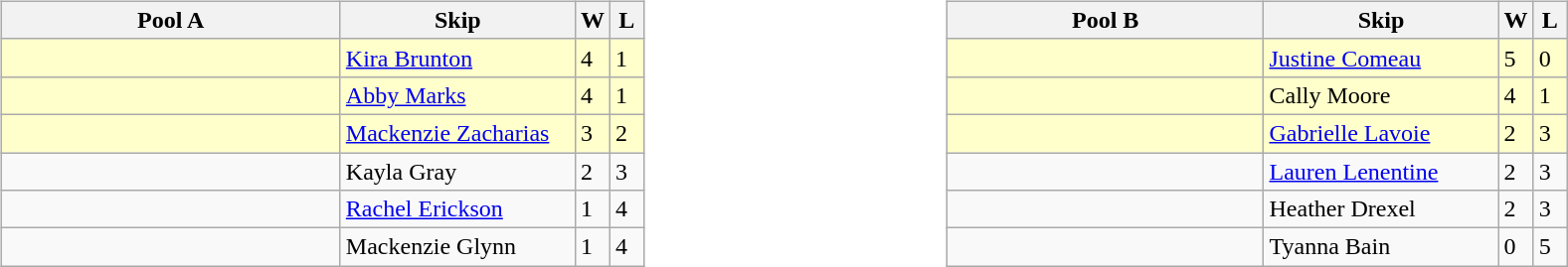<table>
<tr>
<td valign=top width=10%><br><table class="wikitable">
<tr>
<th width=220>Pool A</th>
<th width=150>Skip</th>
<th width=15>W</th>
<th width=15>L</th>
</tr>
<tr bgcolor=#ffffcc>
<td></td>
<td><a href='#'>Kira Brunton</a></td>
<td>4</td>
<td>1</td>
</tr>
<tr bgcolor=#ffffcc>
<td></td>
<td><a href='#'>Abby Marks</a></td>
<td>4</td>
<td>1</td>
</tr>
<tr bgcolor=#ffffcc>
<td></td>
<td><a href='#'>Mackenzie Zacharias</a></td>
<td>3</td>
<td>2</td>
</tr>
<tr>
<td></td>
<td>Kayla Gray</td>
<td>2</td>
<td>3</td>
</tr>
<tr>
<td></td>
<td><a href='#'>Rachel Erickson</a></td>
<td>1</td>
<td>4</td>
</tr>
<tr>
<td></td>
<td>Mackenzie Glynn</td>
<td>1</td>
<td>4</td>
</tr>
</table>
</td>
<td valign=top width=10%><br><table class="wikitable">
<tr>
<th width=205>Pool B</th>
<th width=150>Skip</th>
<th width=15>W</th>
<th width=15>L</th>
</tr>
<tr bgcolor=#ffffcc>
<td></td>
<td><a href='#'>Justine Comeau</a></td>
<td>5</td>
<td>0</td>
</tr>
<tr bgcolor=#ffffcc>
<td></td>
<td>Cally Moore</td>
<td>4</td>
<td>1</td>
</tr>
<tr bgcolor=#ffffcc>
<td></td>
<td><a href='#'>Gabrielle Lavoie</a></td>
<td>2</td>
<td>3</td>
</tr>
<tr>
<td></td>
<td><a href='#'>Lauren Lenentine</a></td>
<td>2</td>
<td>3</td>
</tr>
<tr>
<td></td>
<td>Heather Drexel</td>
<td>2</td>
<td>3</td>
</tr>
<tr>
<td></td>
<td>Tyanna Bain</td>
<td>0</td>
<td>5</td>
</tr>
</table>
</td>
</tr>
</table>
